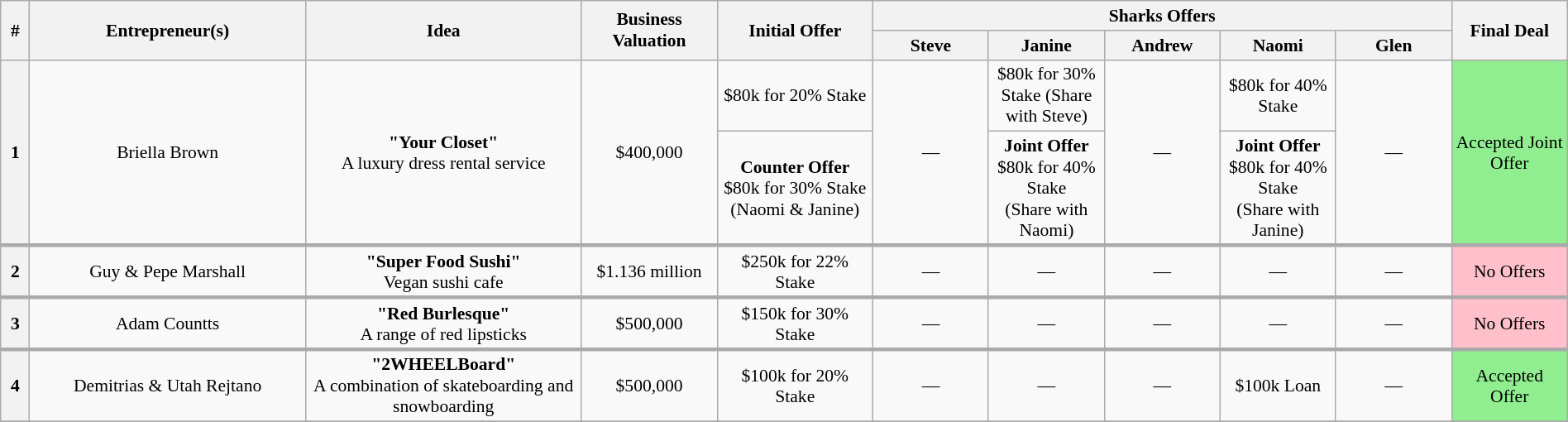<table class="wikitable plainrowheaders" style="font-size:90%; text-align:center; width: 100%; margin-left: auto; margin-right: auto;">
<tr>
<th scope="col" bgcolor="lightgrey" rowspan="2" width="15" align="center">#</th>
<th scope="col" bgcolor="lightgrey" rowspan="2" width="200" align="center">Entrepreneur(s)</th>
<th scope="col" bgcolor="lightgrey" rowspan="2" width="200" align="center">Idea</th>
<th scope="col" bgcolor="lightgrey" rowspan="2" width="95" align="center">Business Valuation</th>
<th scope="col" bgcolor="lightgrey" rowspan="2" width="110" align="center">Initial Offer</th>
<th scope="col" bgcolor="lightgrey" colspan="5">Sharks Offers</th>
<th scope="col" bgcolor="lightgrey" rowspan="2" width="80" align="center">Final Deal</th>
</tr>
<tr>
<th width="80" align="center"><strong>Steve</strong></th>
<th width="80" align="center"><strong>Janine</strong></th>
<th width="80" align="center"><strong>Andrew</strong></th>
<th width="80" align="center"><strong>Naomi</strong></th>
<th width="80" align="center"><strong>Glen</strong></th>
</tr>
<tr>
<th rowspan="2">1</th>
<td rowspan="2">Briella Brown</td>
<td rowspan="2"><strong>"Your Closet"</strong><br> A luxury dress rental service</td>
<td rowspan="2">$400,000</td>
<td>$80k for 20% Stake</td>
<td rowspan="2">—</td>
<td>$80k for 30% Stake (Share with Steve)</td>
<td rowspan="2">—</td>
<td>$80k for 40% Stake</td>
<td rowspan="2">—</td>
<td rowspan="2" bgcolor="lightgreen">Accepted Joint Offer</td>
</tr>
<tr>
<td><strong>Counter Offer</strong><br>$80k for 30% Stake<br>(Naomi & Janine)</td>
<td><strong>Joint Offer</strong><br>$80k for 40% Stake<br>(Share with Naomi)</td>
<td><strong>Joint Offer</strong><br>$80k for 40% Stake<br>(Share with Janine)</td>
</tr>
<tr>
</tr>
<tr style="border-top:3px solid #aaa;">
<th>2</th>
<td>Guy & Pepe Marshall</td>
<td><strong>"Super Food Sushi"</strong><br> Vegan sushi cafe</td>
<td>$1.136 million</td>
<td>$250k for 22% Stake</td>
<td>—</td>
<td>—</td>
<td>—</td>
<td>—</td>
<td>—</td>
<td bgcolor="pink">No Offers</td>
</tr>
<tr>
</tr>
<tr style="border-top:3px solid #aaa;">
<th>3</th>
<td>Adam Countts</td>
<td><strong>"Red Burlesque"</strong><br> A range of red lipsticks</td>
<td>$500,000</td>
<td>$150k for 30% Stake</td>
<td>—</td>
<td>—</td>
<td>—</td>
<td>—</td>
<td>—</td>
<td bgcolor="pink">No Offers</td>
</tr>
<tr>
</tr>
<tr style="border-top:3px solid #aaa;">
<th>4</th>
<td>Demitrias & Utah Rejtano</td>
<td><strong>"2WHEELBoard"</strong><br> A combination of skateboarding and snowboarding</td>
<td>$500,000</td>
<td>$100k for 20% Stake</td>
<td>—</td>
<td>—</td>
<td>—</td>
<td>$100k Loan</td>
<td>—</td>
<td bgcolor="lightgreen">Accepted Offer</td>
</tr>
<tr>
</tr>
</table>
